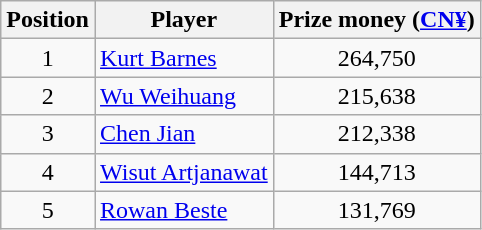<table class=wikitable>
<tr>
<th>Position</th>
<th>Player</th>
<th>Prize money (<a href='#'>CN¥</a>)</th>
</tr>
<tr>
<td align=center>1</td>
<td> <a href='#'>Kurt Barnes</a></td>
<td align=center>264,750</td>
</tr>
<tr>
<td align=center>2</td>
<td> <a href='#'>Wu Weihuang</a></td>
<td align=center>215,638</td>
</tr>
<tr>
<td align=center>3</td>
<td> <a href='#'>Chen Jian</a></td>
<td align=center>212,338</td>
</tr>
<tr>
<td align=center>4</td>
<td> <a href='#'>Wisut Artjanawat</a></td>
<td align=center>144,713</td>
</tr>
<tr>
<td align=center>5</td>
<td> <a href='#'>Rowan Beste</a></td>
<td align=center>131,769</td>
</tr>
</table>
